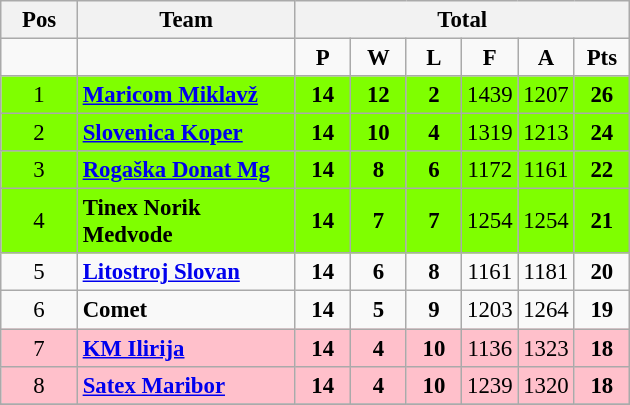<table class=wikitable style="text-align: center; font-size:95%">
<tr>
<th width="44">Pos</th>
<th width="138">Team</th>
<th colspan=7>Total</th>
</tr>
<tr>
<td></td>
<td></td>
<td width="30"><strong>P</strong></td>
<td width="30"><strong>W</strong></td>
<td width="30"><strong>L</strong></td>
<td width="30"><strong>F</strong></td>
<td width="30"><strong>A</strong></td>
<td width="30"><strong>Pts</strong></td>
</tr>
<tr bgcolor="#7fff00">
<td>1</td>
<td align="left"><strong><a href='#'>Maricom Miklavž</a></strong></td>
<td><strong>14</strong></td>
<td><strong>12</strong></td>
<td><strong>2</strong></td>
<td>1439</td>
<td>1207</td>
<td><strong>26</strong></td>
</tr>
<tr bgcolor="#7fff00">
<td>2</td>
<td align="left"><strong><a href='#'>Slovenica Koper</a></strong></td>
<td><strong>14</strong></td>
<td><strong>10</strong></td>
<td><strong>4</strong></td>
<td>1319</td>
<td>1213</td>
<td><strong>24</strong></td>
</tr>
<tr bgcolor="#7fff00">
<td>3</td>
<td align="left"><strong><a href='#'>Rogaška Donat Mg</a></strong></td>
<td><strong>14</strong></td>
<td><strong>8</strong></td>
<td><strong>6</strong></td>
<td>1172</td>
<td>1161</td>
<td><strong>22</strong></td>
</tr>
<tr bgcolor="#7fff00">
<td>4</td>
<td align="left"><strong>Tinex Norik Medvode</strong></td>
<td><strong>14</strong></td>
<td><strong>7</strong></td>
<td><strong>7</strong></td>
<td>1254</td>
<td>1254</td>
<td><strong>21</strong></td>
</tr>
<tr>
<td>5</td>
<td align="left"><strong><a href='#'>Litostroj Slovan</a></strong></td>
<td><strong>14</strong></td>
<td><strong>6</strong></td>
<td><strong>8</strong></td>
<td>1161</td>
<td>1181</td>
<td><strong>20</strong></td>
</tr>
<tr>
<td>6</td>
<td align="left"><strong>Comet</strong></td>
<td><strong>14</strong></td>
<td><strong>5</strong></td>
<td><strong>9</strong></td>
<td>1203</td>
<td>1264</td>
<td><strong>19</strong></td>
</tr>
<tr bgcolor="#ffc0cb">
<td>7</td>
<td align="left"><strong><a href='#'>KM Ilirija</a></strong></td>
<td><strong>14</strong></td>
<td><strong>4</strong></td>
<td><strong>10</strong></td>
<td>1136</td>
<td>1323</td>
<td><strong>18</strong></td>
</tr>
<tr bgcolor="#ffc0cb">
<td>8</td>
<td align="left"><strong><a href='#'>Satex Maribor</a></strong></td>
<td><strong>14</strong></td>
<td><strong>4</strong></td>
<td><strong>10</strong></td>
<td>1239</td>
<td>1320</td>
<td><strong>18</strong></td>
</tr>
<tr>
</tr>
</table>
